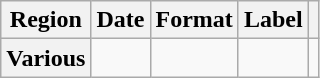<table class="wikitable plainrowheaders">
<tr>
<th scope="col">Region</th>
<th scope="col">Date</th>
<th scope="col">Format</th>
<th scope="col">Label</th>
<th scope="col"></th>
</tr>
<tr>
<th scope="row">Various</th>
<td></td>
<td></td>
<td></td>
<td></td>
</tr>
</table>
